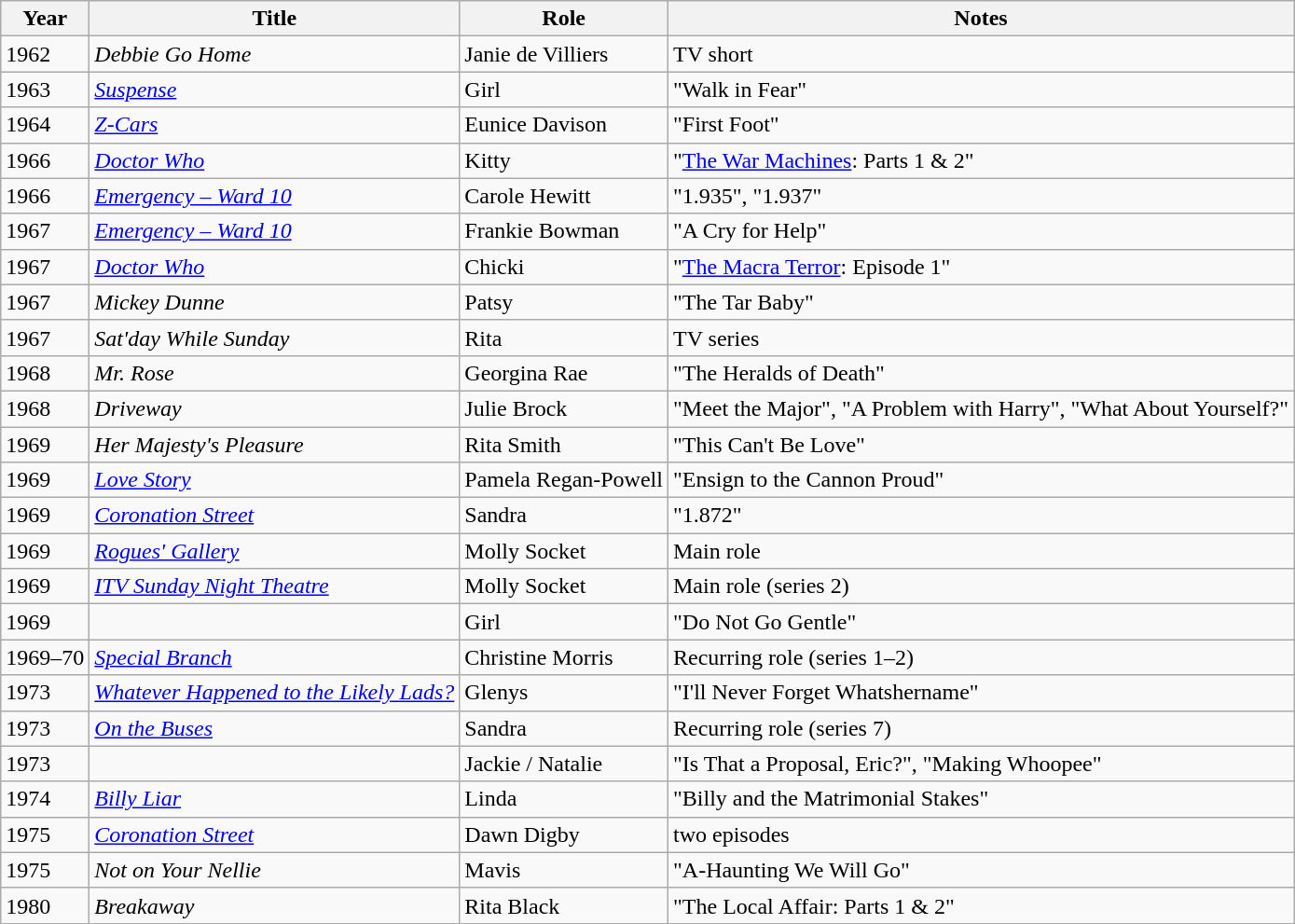<table class="wikitable sortable">
<tr>
<th>Year</th>
<th>Title</th>
<th>Role</th>
<th class="unsortable">Notes</th>
</tr>
<tr>
<td>1962</td>
<td><em>Debbie Go Home</em></td>
<td>Janie de Villiers</td>
<td>TV short</td>
</tr>
<tr>
<td>1963</td>
<td><em><a href='#'>Suspense</a></em></td>
<td>Girl</td>
<td>"Walk in Fear"</td>
</tr>
<tr>
<td>1964</td>
<td><em><a href='#'>Z-Cars</a></em></td>
<td>Eunice Davison</td>
<td>"First Foot"</td>
</tr>
<tr>
<td>1966</td>
<td><em><a href='#'>Doctor Who</a></em></td>
<td>Kitty</td>
<td>"<a href='#'>The War Machines</a>: Parts 1 & 2"</td>
</tr>
<tr>
<td>1966</td>
<td><em><a href='#'>Emergency – Ward 10</a></em></td>
<td>Carole Hewitt</td>
<td>"1.935", "1.937"</td>
</tr>
<tr>
<td>1967</td>
<td><em><a href='#'>Emergency – Ward 10</a></em></td>
<td>Frankie Bowman</td>
<td>"A Cry for Help"</td>
</tr>
<tr>
<td>1967</td>
<td><em><a href='#'>Doctor Who</a></em></td>
<td>Chicki</td>
<td>"<a href='#'>The Macra Terror</a>: Episode 1"</td>
</tr>
<tr>
<td>1967</td>
<td><em>Mickey Dunne</em></td>
<td>Patsy</td>
<td>"The Tar Baby"</td>
</tr>
<tr>
<td>1967</td>
<td><em>Sat'day While Sunday</em></td>
<td>Rita</td>
<td>TV series</td>
</tr>
<tr>
<td>1968</td>
<td><em>Mr. Rose</em></td>
<td>Georgina Rae</td>
<td>"The Heralds of Death"</td>
</tr>
<tr>
<td>1968</td>
<td><em>Driveway</em></td>
<td>Julie Brock</td>
<td>"Meet the Major", "A Problem with Harry", "What About Yourself?"</td>
</tr>
<tr>
<td>1969</td>
<td><em>Her Majesty's Pleasure</em></td>
<td>Rita Smith</td>
<td>"This Can't Be Love"</td>
</tr>
<tr>
<td>1969</td>
<td><em><a href='#'>Love Story</a></em></td>
<td>Pamela Regan-Powell</td>
<td>"Ensign to the Cannon Proud"</td>
</tr>
<tr>
<td>1969</td>
<td><em><a href='#'>Coronation Street</a></em></td>
<td>Sandra</td>
<td>"1.872"</td>
</tr>
<tr>
<td>1969</td>
<td><em><a href='#'>Rogues' Gallery</a></em></td>
<td>Molly Socket</td>
<td>Main role</td>
</tr>
<tr>
<td>1969</td>
<td><em><a href='#'>ITV Sunday Night Theatre</a></em></td>
<td>Molly Socket</td>
<td>Main role (series 2)</td>
</tr>
<tr>
<td>1969</td>
<td><em></em></td>
<td>Girl</td>
<td>"Do Not Go Gentle"</td>
</tr>
<tr>
<td>1969–70</td>
<td><em><a href='#'>Special Branch</a></em></td>
<td>Christine Morris</td>
<td>Recurring role (series 1–2)</td>
</tr>
<tr>
<td>1973</td>
<td><em><a href='#'>Whatever Happened to the Likely Lads?</a></em></td>
<td>Glenys</td>
<td>"I'll Never Forget Whatshername"</td>
</tr>
<tr>
<td>1973</td>
<td><em><a href='#'>On the Buses</a></em></td>
<td>Sandra</td>
<td>Recurring role (series 7)</td>
</tr>
<tr>
<td>1973</td>
<td><em></em></td>
<td>Jackie / Natalie</td>
<td>"Is That a Proposal, Eric?", "Making Whoopee"</td>
</tr>
<tr>
<td>1974</td>
<td><em><a href='#'>Billy Liar</a></em></td>
<td>Linda</td>
<td>"Billy and the Matrimonial Stakes"</td>
</tr>
<tr>
<td>1975</td>
<td><em><a href='#'>Coronation Street</a></em></td>
<td>Dawn Digby</td>
<td>two episodes</td>
</tr>
<tr>
<td>1975</td>
<td><em>Not on Your Nellie</em></td>
<td>Mavis</td>
<td>"A-Haunting We Will Go"</td>
</tr>
<tr>
<td>1980</td>
<td><em>Breakaway</em></td>
<td>Rita Black</td>
<td>"The Local Affair: Parts 1 & 2"</td>
</tr>
</table>
